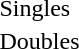<table>
<tr>
<td rowspan=2>Singles</td>
<td rowspan=2></td>
<td rowspan=2></td>
<td></td>
</tr>
<tr>
<td></td>
</tr>
<tr>
<td>Doubles</td>
<td></td>
<td></td>
<td><br></td>
</tr>
<tr>
</tr>
</table>
